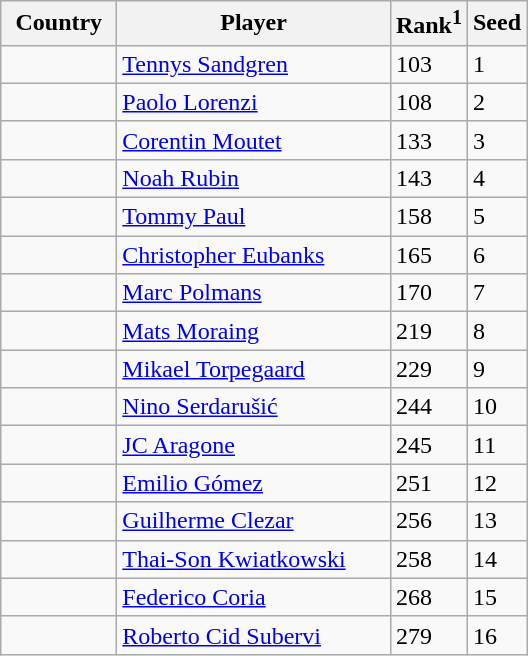<table class="sortable wikitable">
<tr>
<th width="70">Country</th>
<th width="175">Player</th>
<th>Rank<sup>1</sup></th>
<th>Seed</th>
</tr>
<tr>
<td></td>
<td><a href='#'>Tennys Sandgren</a></td>
<td>103</td>
<td>1</td>
</tr>
<tr>
<td></td>
<td><a href='#'>Paolo Lorenzi</a></td>
<td>108</td>
<td>2</td>
</tr>
<tr>
<td></td>
<td><a href='#'>Corentin Moutet</a></td>
<td>133</td>
<td>3</td>
</tr>
<tr>
<td></td>
<td><a href='#'>Noah Rubin</a></td>
<td>143</td>
<td>4</td>
</tr>
<tr>
<td></td>
<td><a href='#'>Tommy Paul</a></td>
<td>158</td>
<td>5</td>
</tr>
<tr>
<td></td>
<td><a href='#'>Christopher Eubanks</a></td>
<td>165</td>
<td>6</td>
</tr>
<tr>
<td></td>
<td><a href='#'>Marc Polmans</a></td>
<td>170</td>
<td>7</td>
</tr>
<tr>
<td></td>
<td><a href='#'>Mats Moraing</a></td>
<td>219</td>
<td>8</td>
</tr>
<tr>
<td></td>
<td><a href='#'>Mikael Torpegaard</a></td>
<td>229</td>
<td>9</td>
</tr>
<tr>
<td></td>
<td><a href='#'>Nino Serdarušić</a></td>
<td>244</td>
<td>10</td>
</tr>
<tr>
<td></td>
<td><a href='#'>JC Aragone</a></td>
<td>245</td>
<td>11</td>
</tr>
<tr>
<td></td>
<td><a href='#'>Emilio Gómez</a></td>
<td>251</td>
<td>12</td>
</tr>
<tr>
<td></td>
<td><a href='#'>Guilherme Clezar</a></td>
<td>256</td>
<td>13</td>
</tr>
<tr>
<td></td>
<td><a href='#'>Thai-Son Kwiatkowski</a></td>
<td>258</td>
<td>14</td>
</tr>
<tr>
<td></td>
<td><a href='#'>Federico Coria</a></td>
<td>268</td>
<td>15</td>
</tr>
<tr>
<td></td>
<td><a href='#'>Roberto Cid Subervi</a></td>
<td>279</td>
<td>16</td>
</tr>
</table>
